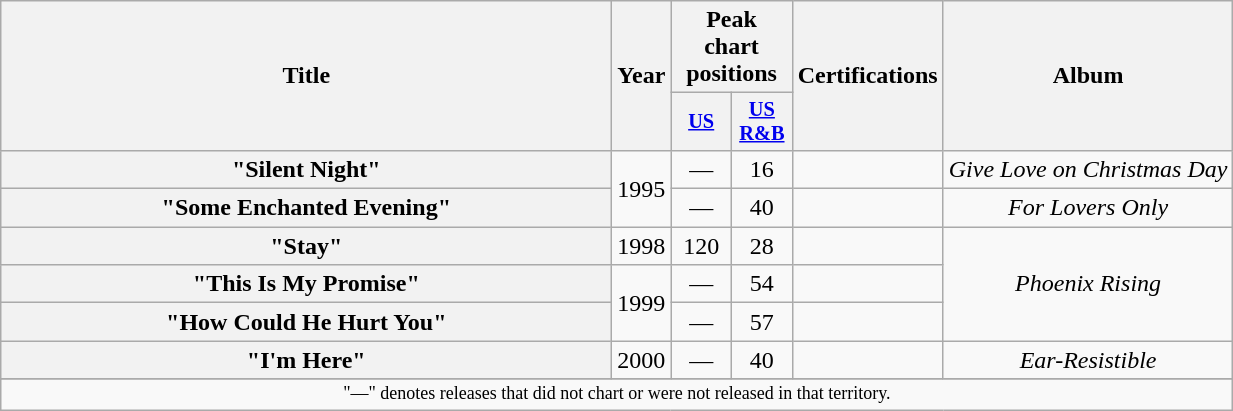<table class="wikitable plainrowheaders" style="text-align:center;">
<tr>
<th rowspan="2" style="width:25em;">Title</th>
<th rowspan="2">Year</th>
<th colspan="2">Peak chart positions</th>
<th rowspan="2">Certifications</th>
<th rowspan="2">Album</th>
</tr>
<tr>
<th scope="col" style="width:2.5em;font-size:85%"><a href='#'>US</a><br></th>
<th scope="col" style="width:2.5em;font-size:85%"><a href='#'>US<br>R&B</a><br></th>
</tr>
<tr>
<th scope="row">"Silent Night"</th>
<td rowspan="2">1995</td>
<td>—</td>
<td>16</td>
<td></td>
<td><em>Give Love on Christmas Day</em></td>
</tr>
<tr>
<th scope="row">"Some Enchanted Evening"</th>
<td>—</td>
<td>40</td>
<td></td>
<td><em>For Lovers Only</em></td>
</tr>
<tr>
<th scope="row">"Stay"</th>
<td>1998</td>
<td>120</td>
<td>28</td>
<td></td>
<td rowspan="3"><em>Phoenix Rising</em></td>
</tr>
<tr>
<th scope="row">"This Is My Promise"</th>
<td rowspan="2">1999</td>
<td>—</td>
<td>54</td>
<td></td>
</tr>
<tr>
<th scope="row">"How Could He Hurt You"</th>
<td>—</td>
<td>57</td>
<td></td>
</tr>
<tr>
<th scope="row">"I'm Here"</th>
<td>2000</td>
<td>—</td>
<td>40</td>
<td></td>
<td><em>Ear-Resistible</em></td>
</tr>
<tr>
</tr>
<tr>
<td colspan="14" style="text-align:center; font-size:9pt;">"—" denotes releases that did not chart or were not released in that territory.</td>
</tr>
</table>
